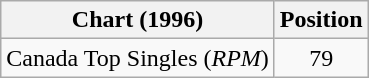<table class="wikitable sortable">
<tr>
<th>Chart (1996)</th>
<th>Position</th>
</tr>
<tr>
<td align="left">Canada Top Singles (<em>RPM</em>)</td>
<td align="center">79</td>
</tr>
</table>
